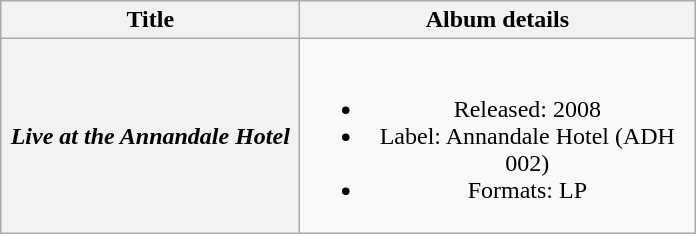<table class="wikitable plainrowheaders" style="text-align:center;" border="1">
<tr>
<th scope="col" style="width:12em;">Title</th>
<th scope="col" style="width:16em;">Album details</th>
</tr>
<tr>
<th scope="row"><em>Live at the Annandale Hotel</em></th>
<td><br><ul><li>Released: 2008</li><li>Label: Annandale Hotel (ADH 002)</li><li>Formats: LP</li></ul></td>
</tr>
</table>
